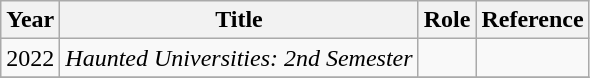<table class="wikitable">
<tr>
<th>Year</th>
<th>Title</th>
<th>Role</th>
<th>Reference</th>
</tr>
<tr>
<td>2022</td>
<td><em>Haunted Universities: 2nd Semester</em></td>
<td></td>
<td style="text-align:center;"></td>
</tr>
<tr>
</tr>
</table>
